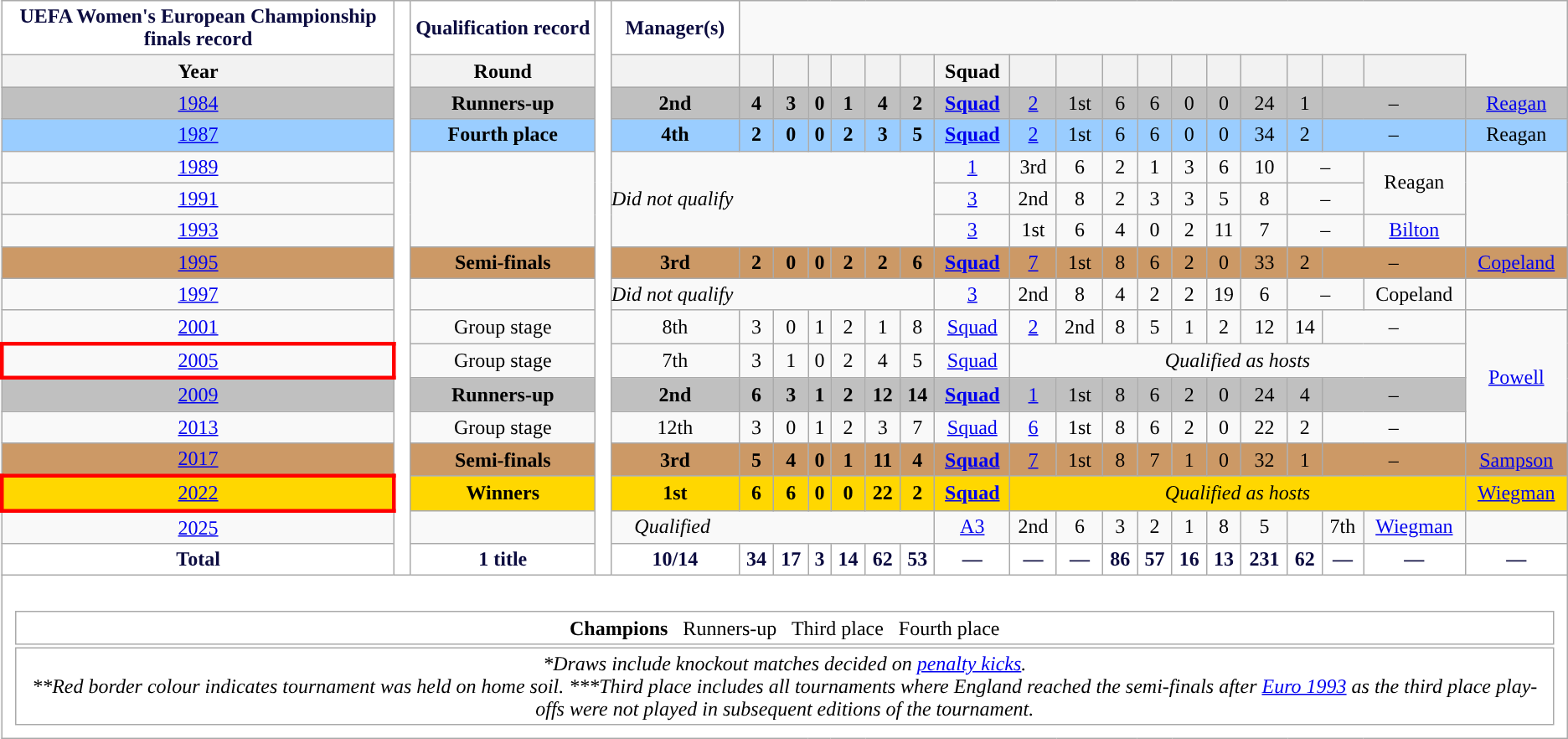<table class="wikitable" style="text-align:center;">
<tr>
<th style="background:white; color:#0B0B3F; ">UEFA Women's European Championship finals record</th>
<th style="width:1%;background:white" rowspan="17"></th>
<th style="background:white; color:#0B0B3F; ">Qualification record</th>
<th style="width:1%;background:white" rowspan="17"></th>
<th style="background:white; color:#0B0B3F; ">Manager(s)</th>
</tr>
<tr>
<th scope="col">Year</th>
<th scope="col">Round</th>
<th scope="col"></th>
<th scope="col"></th>
<th scope="col"></th>
<th scope="col"></th>
<th scope="col"></th>
<th scope="col"></th>
<th scope="col"></th>
<th scope="col">Squad</th>
<th scope="col"></th>
<th scope="col"></th>
<th scope="col"></th>
<th scope="col"></th>
<th scope="col"></th>
<th scope="col"></th>
<th scope="col"></th>
<th scope="col"></th>
<th scope="col"></th>
<th scope="col"></th>
</tr>
<tr style="background:silver">
<td scope="row">    <a href='#'>1984</a></td>
<td><strong>Runners-up</strong></td>
<td><strong>2nd</strong></td>
<td><strong>4</strong></td>
<td><strong>3</strong></td>
<td><strong>0</strong></td>
<td><strong>1</strong></td>
<td><strong>4</strong></td>
<td><strong>2</strong></td>
<td><strong><a href='#'>Squad</a></strong></td>
<td><a href='#'>2</a></td>
<td>1st</td>
<td>6</td>
<td>6</td>
<td>0</td>
<td>0</td>
<td>24</td>
<td>1</td>
<td colspan=2>–</td>
<td><a href='#'>Reagan</a></td>
</tr>
<tr style="background:#9acdff">
<td scope="row"> <a href='#'>1987</a></td>
<td><strong>Fourth place</strong></td>
<td><strong>4th</strong></td>
<td><strong>2</strong></td>
<td><strong>0</strong></td>
<td><strong>0</strong></td>
<td><strong>2</strong></td>
<td><strong>3</strong></td>
<td><strong>5</strong></td>
<td><strong><a href='#'>Squad</a></strong></td>
<td><a href='#'>2</a></td>
<td>1st</td>
<td>6</td>
<td>6</td>
<td>0</td>
<td>0</td>
<td>34</td>
<td>2</td>
<td colspan=2>–</td>
<td>Reagan</td>
</tr>
<tr>
<td> <a href='#'>1989</a></td>
<td rowspan=3 colspan=9><em>Did not qualify</em></td>
<td><a href='#'>1</a></td>
<td>3rd</td>
<td>6</td>
<td>2</td>
<td>1</td>
<td>3</td>
<td>6</td>
<td>10</td>
<td colspan=2>–</td>
<td rowspan=2>Reagan</td>
</tr>
<tr>
<td> <a href='#'>1991</a></td>
<td><a href='#'>3</a></td>
<td>2nd</td>
<td>8</td>
<td>2</td>
<td>3</td>
<td>3</td>
<td>5</td>
<td>8</td>
<td colspan=2>–</td>
</tr>
<tr>
<td> <a href='#'>1993</a></td>
<td><a href='#'>3</a></td>
<td>1st</td>
<td>6</td>
<td>4</td>
<td>0</td>
<td>2</td>
<td>11</td>
<td>7</td>
<td colspan=2>–</td>
<td><a href='#'>Bilton</a></td>
</tr>
<tr style="background:#cc9966">
<td scope="row">    <a href='#'>1995</a></td>
<td><strong>Semi-finals</strong></td>
<td><strong>3rd</strong></td>
<td><strong>2</strong></td>
<td><strong>0</strong></td>
<td><strong>0</strong></td>
<td><strong>2</strong></td>
<td><strong>2</strong></td>
<td><strong>6</strong></td>
<td><strong><a href='#'>Squad</a></strong></td>
<td><a href='#'>7</a></td>
<td>1st</td>
<td>8</td>
<td>6</td>
<td>2</td>
<td>0</td>
<td>33</td>
<td>2</td>
<td colspan=2>–</td>
<td><a href='#'>Copeland</a></td>
</tr>
<tr>
<td scope="row">  <a href='#'>1997</a></td>
<td colspan=9><em>Did not qualify</em></td>
<td><a href='#'>3</a></td>
<td>2nd</td>
<td>8</td>
<td>4</td>
<td>2</td>
<td>2</td>
<td>19</td>
<td>6</td>
<td colspan=2>–</td>
<td>Copeland</td>
</tr>
<tr>
<td scope="row"> <a href='#'>2001</a></td>
<td>Group stage</td>
<td>8th</td>
<td>3</td>
<td>0</td>
<td>1</td>
<td>2</td>
<td>1</td>
<td>8</td>
<td><a href='#'>Squad</a></td>
<td><a href='#'>2</a></td>
<td>2nd</td>
<td>8</td>
<td>5</td>
<td>1</td>
<td>2</td>
<td>12</td>
<td>14</td>
<td colspan=2>–</td>
<td rowspan=4><a href='#'>Powell</a></td>
</tr>
<tr>
<td style="border: 3px solid red" scope="row"> <a href='#'>2005</a></td>
<td>Group stage</td>
<td>7th</td>
<td>3</td>
<td>1</td>
<td>0</td>
<td>2</td>
<td>4</td>
<td>5</td>
<td><a href='#'>Squad</a></td>
<td colspan=10><em>Qualified as hosts</em></td>
</tr>
<tr style="background:silver">
<td scope="row"> <a href='#'>2009</a></td>
<td><strong>Runners-up</strong></td>
<td><strong>2nd</strong></td>
<td><strong>6</strong></td>
<td><strong>3</strong></td>
<td><strong>1</strong></td>
<td><strong>2</strong></td>
<td><strong>12</strong></td>
<td><strong>14</strong></td>
<td><strong><a href='#'>Squad</a></strong></td>
<td><a href='#'>1</a></td>
<td>1st</td>
<td>8</td>
<td>6</td>
<td>2</td>
<td>0</td>
<td>24</td>
<td>4</td>
<td colspan=2>–</td>
</tr>
<tr>
<td scope="row"> <a href='#'>2013</a></td>
<td>Group stage</td>
<td>12th</td>
<td>3</td>
<td>0</td>
<td>1</td>
<td>2</td>
<td>3</td>
<td>7</td>
<td><a href='#'>Squad</a></td>
<td><a href='#'>6</a></td>
<td>1st</td>
<td>8</td>
<td>6</td>
<td>2</td>
<td>0</td>
<td>22</td>
<td>2</td>
<td colspan=2>–</td>
</tr>
<tr style="background:#cc9966">
<td scope="row"> <a href='#'>2017</a></td>
<td><strong>Semi-finals</strong></td>
<td><strong>3rd</strong></td>
<td><strong>5</strong></td>
<td><strong>4</strong></td>
<td><strong>0</strong></td>
<td><strong>1</strong></td>
<td><strong>11</strong></td>
<td><strong>4</strong></td>
<td><strong><a href='#'>Squad</a></strong></td>
<td><a href='#'>7</a></td>
<td>1st</td>
<td>8</td>
<td>7</td>
<td>1</td>
<td>0</td>
<td>32</td>
<td>1</td>
<td colspan=2>–</td>
<td><a href='#'>Sampson</a></td>
</tr>
<tr style="background:gold">
<td style="border: 3px solid red" scope="row"> <a href='#'>2022</a></td>
<td><strong>Winners</strong></td>
<td><strong>1st</strong></td>
<td><strong>6</strong></td>
<td><strong>6</strong></td>
<td><strong>0</strong></td>
<td><strong>0</strong></td>
<td><strong>22</strong></td>
<td><strong>2</strong></td>
<td><strong><a href='#'>Squad</a></strong></td>
<td colspan=10><em>Qualified as hosts</em></td>
<td><a href='#'>Wiegman</a></td>
</tr>
<tr>
<td scope="row"> <a href='#'>2025</a></td>
<td colspan=9><em>Qualified</em></td>
<td><a href='#'>A3</a></td>
<td>2nd</td>
<td>6</td>
<td>3</td>
<td>2</td>
<td>1</td>
<td>8</td>
<td>5</td>
<td></td>
<td>7th</td>
<td><a href='#'>Wiegman</a></td>
</tr>
<tr>
<th style="background:white; color:#0B0B3F; ">Total</th>
<th style="background:white; color:#0B0B3F; ">1 title</th>
<th style="background:white; color:#0B0B3F; ">10/14</th>
<th style="background:white; color:#0B0B3F; ">34</th>
<th style="background:white; color:#0B0B3F; ">17</th>
<th style="background:white; color:#0B0B3F; ">3</th>
<th style="background:white; color:#0B0B3F; ">14</th>
<th style="background:white; color:#0B0B3F; ">62</th>
<th style="background:white; color:#0B0B3F; ">53</th>
<th style="background:white; color:#0B0B3F; ">—</th>
<th style="background:white; color:#0B0B3F; ">—</th>
<th style="background:white; color:#0B0B3F; ">—</th>
<th style="background:white; color:#0B0B3F; ">86</th>
<th style="background:white; color:#0B0B3F; ">57</th>
<th style="background:white; color:#0B0B3F; ">16</th>
<th style="background:white; color:#0B0B3F; ">13</th>
<th style="background:white; color:#0B0B3F; ">231</th>
<th style="background:white; color:#0B0B3F; ">62</th>
<th style="background:white; color:#0B0B3F; ">—</th>
<th style="background:white; color:#0B0B3F; ">—</th>
<th style="background:white; color:#0B0B3F; ">—</th>
</tr>
<tr>
<td colspan="99" style="background:white;padding:.5em"><br><table>
<tr>
<td> <strong>Champions</strong>   Runners-up   Third place   Fourth place</td>
</tr>
<tr>
<td><em>*Draws include knockout matches decided on <a href='#'>penalty kicks</a>.</em><br><em>**Red border colour indicates tournament was held on home soil.</em>
<em>***Third place includes all tournaments where England reached the semi-finals after <a href='#'>Euro 1993</a> as the third place play-offs were not played in subsequent editions of the tournament.</em></td>
</tr>
</table>
</td>
</tr>
</table>
